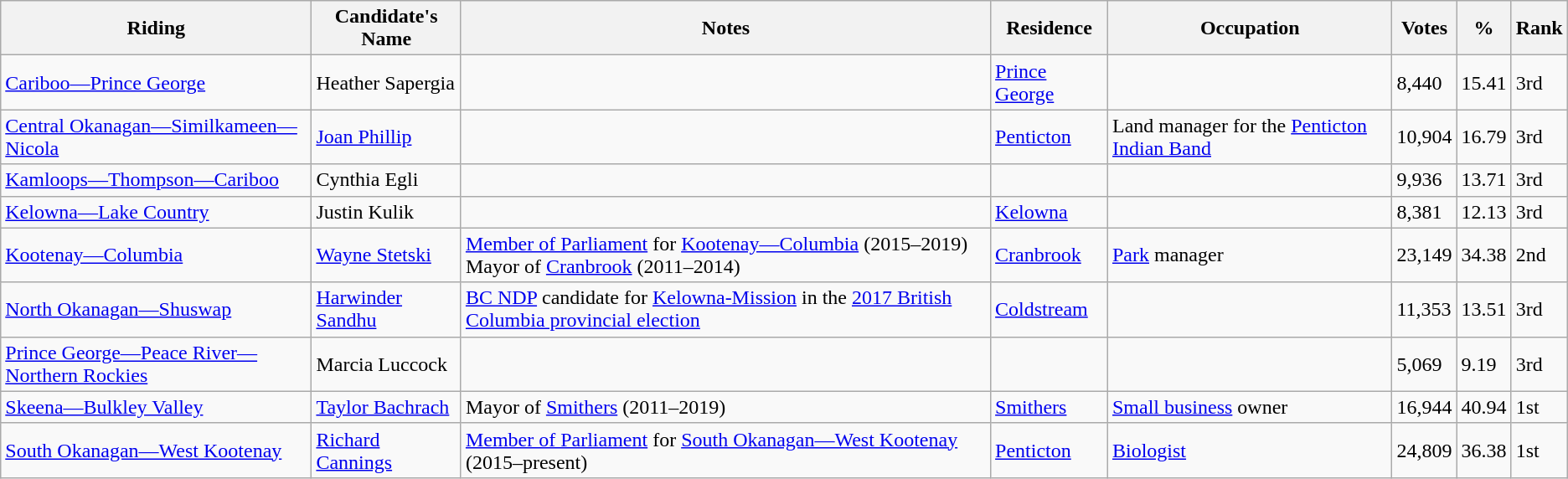<table class="wikitable sortable">
<tr>
<th>Riding<br></th>
<th>Candidate's Name</th>
<th>Notes</th>
<th>Residence</th>
<th>Occupation</th>
<th>Votes</th>
<th>%</th>
<th>Rank</th>
</tr>
<tr>
<td><a href='#'>Cariboo—Prince George</a></td>
<td>Heather Sapergia</td>
<td></td>
<td><a href='#'>Prince George</a></td>
<td></td>
<td>8,440</td>
<td>15.41</td>
<td>3rd</td>
</tr>
<tr>
<td><a href='#'>Central Okanagan—Similkameen—Nicola</a></td>
<td><a href='#'>Joan Phillip</a></td>
<td></td>
<td><a href='#'>Penticton</a></td>
<td>Land manager for the <a href='#'>Penticton Indian Band</a></td>
<td>10,904</td>
<td>16.79</td>
<td>3rd</td>
</tr>
<tr>
<td><a href='#'>Kamloops—Thompson—Cariboo</a></td>
<td>Cynthia Egli</td>
<td></td>
<td></td>
<td></td>
<td>9,936</td>
<td>13.71</td>
<td>3rd</td>
</tr>
<tr>
<td><a href='#'>Kelowna—Lake Country</a></td>
<td>Justin Kulik</td>
<td></td>
<td><a href='#'>Kelowna</a></td>
<td></td>
<td>8,381</td>
<td>12.13</td>
<td>3rd</td>
</tr>
<tr>
<td><a href='#'>Kootenay—Columbia</a></td>
<td><a href='#'>Wayne Stetski</a></td>
<td><a href='#'>Member of Parliament</a> for <a href='#'>Kootenay—Columbia</a> (2015–2019) <br> Mayor of <a href='#'>Cranbrook</a> (2011–2014)</td>
<td><a href='#'>Cranbrook</a></td>
<td><a href='#'>Park</a> manager</td>
<td>23,149</td>
<td>34.38</td>
<td>2nd</td>
</tr>
<tr>
<td><a href='#'>North Okanagan—Shuswap</a></td>
<td><a href='#'>Harwinder Sandhu</a></td>
<td><a href='#'>BC NDP</a> candidate for <a href='#'>Kelowna-Mission</a> in the <a href='#'>2017 British Columbia provincial election</a></td>
<td><a href='#'>Coldstream</a></td>
<td></td>
<td>11,353</td>
<td>13.51</td>
<td>3rd</td>
</tr>
<tr>
<td><a href='#'>Prince George—Peace River—Northern Rockies</a></td>
<td>Marcia Luccock</td>
<td></td>
<td></td>
<td></td>
<td>5,069</td>
<td>9.19</td>
<td>3rd</td>
</tr>
<tr>
<td><a href='#'>Skeena—Bulkley Valley</a></td>
<td><a href='#'>Taylor Bachrach</a></td>
<td>Mayor of <a href='#'>Smithers</a> (2011–2019)</td>
<td><a href='#'>Smithers</a></td>
<td><a href='#'>Small business</a> owner</td>
<td>16,944</td>
<td>40.94</td>
<td>1st</td>
</tr>
<tr>
<td><a href='#'>South Okanagan—West Kootenay</a></td>
<td><a href='#'>Richard Cannings</a></td>
<td><a href='#'>Member of Parliament</a> for <a href='#'>South Okanagan—West Kootenay</a> (2015–present)</td>
<td><a href='#'>Penticton</a></td>
<td><a href='#'>Biologist</a></td>
<td>24,809</td>
<td>36.38</td>
<td>1st</td>
</tr>
</table>
